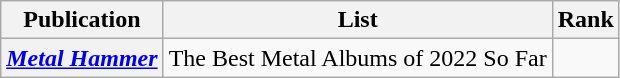<table class="wikitable sortable plainrowheaders">
<tr>
<th>Publication</th>
<th>List</th>
<th>Rank</th>
</tr>
<tr>
<th scope="row"><em><a href='#'>Metal Hammer</a></em></th>
<td>The Best Metal Albums of 2022 So Far</td>
<td></td>
</tr>
</table>
